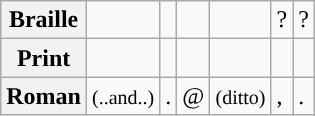<table class="wikitable">
<tr>
<th>Braille</th>
<td></td>
<td></td>
<td></td>
<td></td>
<td>?</td>
<td>?</td>
</tr>
<tr>
<th>Print</th>
<td><big></big></td>
<td><big></big></td>
<td><big></big></td>
<td><big></big></td>
<td><big></big></td>
<td><big></big></td>
</tr>
<tr>
<th>Roman</th>
<td><small>(..and..)</small></td>
<td>.</td>
<td>@</td>
<td><small>(ditto)</small></td>
<td>,</td>
<td>.</td>
</tr>
</table>
